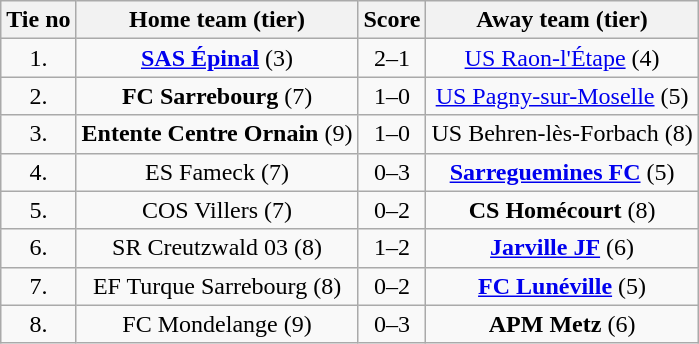<table class="wikitable" style="text-align: center">
<tr>
<th>Tie no</th>
<th>Home team (tier)</th>
<th>Score</th>
<th>Away team (tier)</th>
</tr>
<tr>
<td>1.</td>
<td><strong><a href='#'>SAS Épinal</a></strong> (3)</td>
<td>2–1</td>
<td><a href='#'>US Raon-l'Étape</a> (4)</td>
</tr>
<tr>
<td>2.</td>
<td><strong>FC Sarrebourg</strong> (7)</td>
<td>1–0</td>
<td><a href='#'>US Pagny-sur-Moselle</a> (5)</td>
</tr>
<tr>
<td>3.</td>
<td><strong>Entente Centre Ornain</strong> (9)</td>
<td>1–0</td>
<td>US Behren-lès-Forbach (8)</td>
</tr>
<tr>
<td>4.</td>
<td>ES Fameck (7)</td>
<td>0–3</td>
<td><strong><a href='#'>Sarreguemines FC</a></strong> (5)</td>
</tr>
<tr>
<td>5.</td>
<td>COS Villers (7)</td>
<td>0–2</td>
<td><strong>CS Homécourt</strong> (8)</td>
</tr>
<tr>
<td>6.</td>
<td>SR Creutzwald 03 (8)</td>
<td>1–2</td>
<td><strong><a href='#'>Jarville JF</a></strong> (6)</td>
</tr>
<tr>
<td>7.</td>
<td>EF Turque Sarrebourg (8)</td>
<td>0–2</td>
<td><strong><a href='#'>FC Lunéville</a></strong> (5)</td>
</tr>
<tr>
<td>8.</td>
<td>FC Mondelange (9)</td>
<td>0–3</td>
<td><strong>APM Metz</strong> (6)</td>
</tr>
</table>
